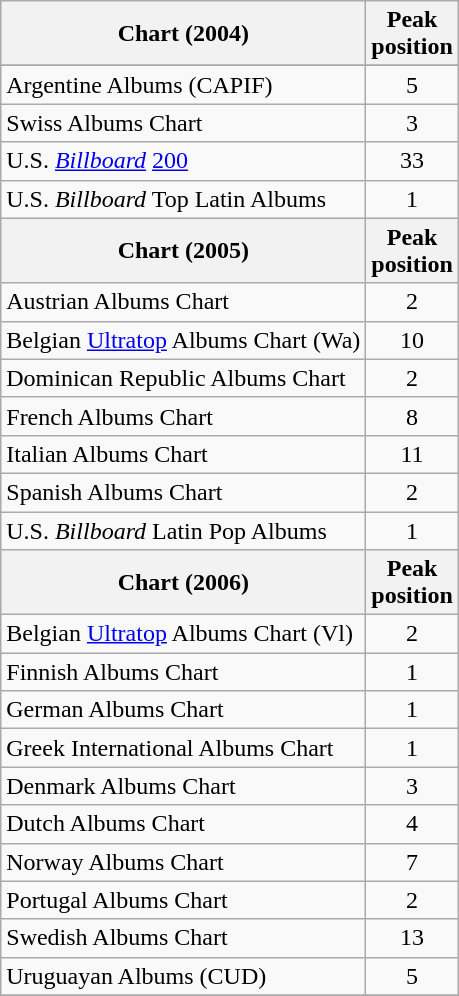<table class="wikitable">
<tr>
<th align="left">Chart (2004)</th>
<th align="center">Peak<br>position</th>
</tr>
<tr>
</tr>
<tr>
<td align="left">Argentine Albums (CAPIF)</td>
<td style="text-align:center;">5</td>
</tr>
<tr>
<td align="left">Swiss Albums Chart</td>
<td align="center">3</td>
</tr>
<tr>
<td align="left">U.S. <em><a href='#'>Billboard</a></em> <a href='#'>200</a></td>
<td align="center">33</td>
</tr>
<tr>
<td align="left">U.S. <em>Billboard</em> Top Latin Albums</td>
<td align="center">1</td>
</tr>
<tr>
<th align="left">Chart (2005)</th>
<th align="center">Peak<br>position</th>
</tr>
<tr>
<td align="left">Austrian Albums Chart</td>
<td align="center">2</td>
</tr>
<tr>
<td align="left">Belgian <a href='#'>Ultratop</a> Albums Chart (Wa)</td>
<td align="center">10</td>
</tr>
<tr>
<td align="left">Dominican Republic Albums Chart</td>
<td align="center">2</td>
</tr>
<tr>
<td align="left">French Albums Chart</td>
<td align="center">8</td>
</tr>
<tr>
<td align="left">Italian Albums Chart</td>
<td align="center">11</td>
</tr>
<tr>
<td align="left">Spanish Albums Chart</td>
<td align="center">2</td>
</tr>
<tr>
<td align="left">U.S. <em>Billboard</em> Latin Pop Albums</td>
<td align="center">1</td>
</tr>
<tr>
<th align="left">Chart (2006)</th>
<th align="center">Peak<br>position</th>
</tr>
<tr>
<td align="left">Belgian <a href='#'>Ultratop</a> Albums Chart (Vl)</td>
<td align="center">2</td>
</tr>
<tr>
<td align="left">Finnish Albums Chart</td>
<td align="center">1</td>
</tr>
<tr>
<td align="left">German Albums Chart</td>
<td align="center">1</td>
</tr>
<tr>
<td align="left">Greek International Albums Chart</td>
<td align="center">1</td>
</tr>
<tr>
<td align="left">Denmark Albums Chart</td>
<td align="center">3</td>
</tr>
<tr>
<td align="left">Dutch Albums Chart</td>
<td align="center">4</td>
</tr>
<tr>
<td align="left">Norway Albums Chart</td>
<td align="center">7</td>
</tr>
<tr>
<td align="left">Portugal Albums Chart</td>
<td align="center">2</td>
</tr>
<tr>
<td align="left">Swedish Albums Chart</td>
<td align="center">13</td>
</tr>
<tr>
<td align="left">Uruguayan Albums (CUD)</td>
<td align="center">5</td>
</tr>
<tr>
</tr>
</table>
